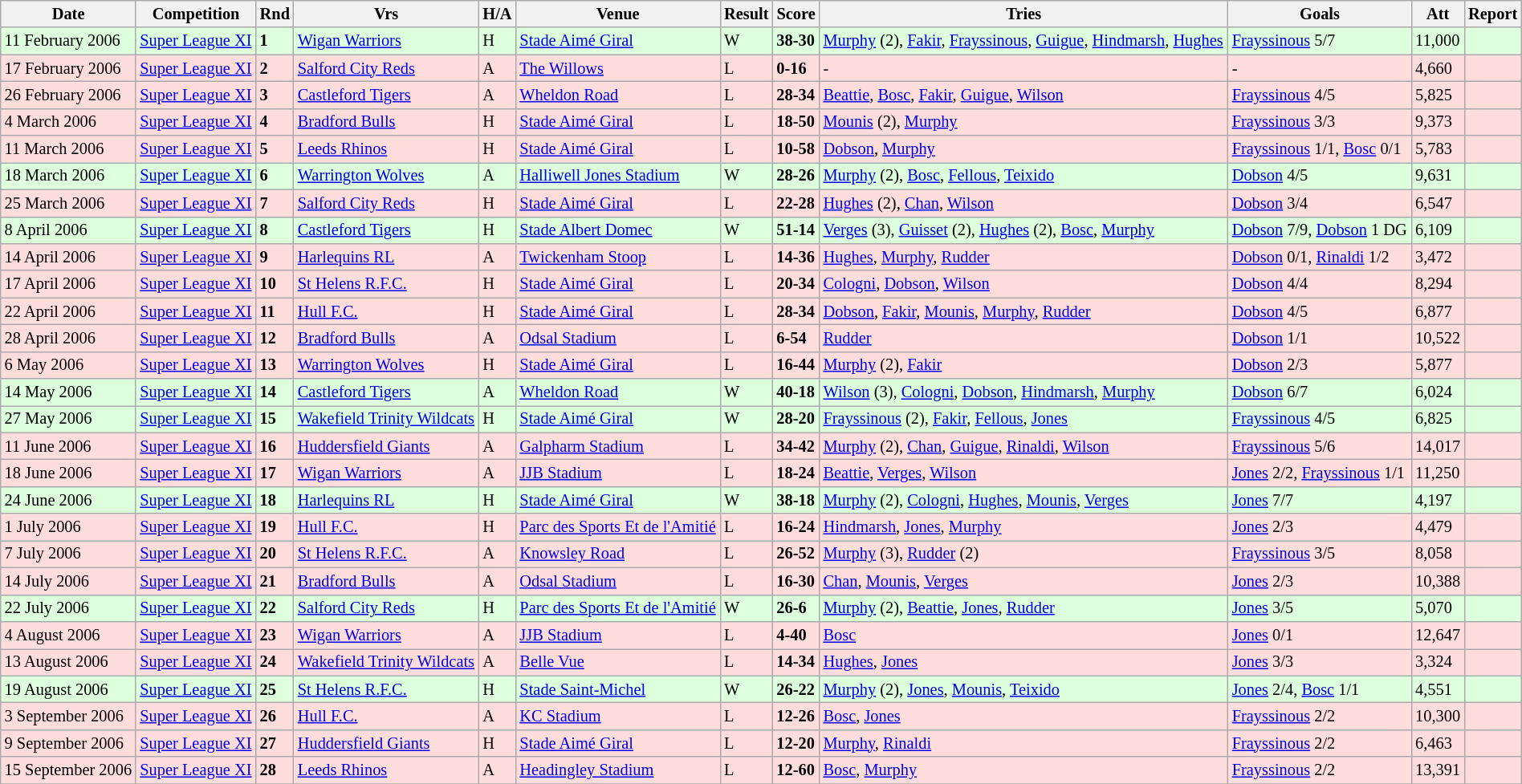<table class="wikitable"  style="font-size:85%; width:100%;">
<tr>
<th>Date</th>
<th>Competition</th>
<th>Rnd</th>
<th>Vrs</th>
<th>H/A</th>
<th>Venue</th>
<th>Result</th>
<th>Score</th>
<th>Tries</th>
<th>Goals</th>
<th>Att</th>
<th>Report</th>
</tr>
<tr style="background:#ddffdd;" width=20 | >
<td>11 February 2006</td>
<td><a href='#'>Super League XI</a></td>
<td><strong>1</strong></td>
<td><a href='#'>Wigan Warriors</a></td>
<td>H</td>
<td><a href='#'>Stade Aimé Giral</a></td>
<td>W</td>
<td><strong>38-30</strong></td>
<td><a href='#'>Murphy</a> (2), <a href='#'>Fakir</a>, <a href='#'>Frayssinous</a>, <a href='#'>Guigue</a>, <a href='#'>Hindmarsh</a>, <a href='#'>Hughes</a></td>
<td><a href='#'>Frayssinous</a> 5/7</td>
<td>11,000</td>
<td></td>
</tr>
<tr style="background:#ffdddd;" width=20 | >
<td>17 February 2006</td>
<td><a href='#'>Super League XI</a></td>
<td><strong>2</strong></td>
<td><a href='#'>Salford City Reds</a></td>
<td>A</td>
<td><a href='#'>The Willows</a></td>
<td>L</td>
<td><strong>0-16</strong></td>
<td>-</td>
<td>-</td>
<td>4,660</td>
<td> </td>
</tr>
<tr style="background:#ffdddd;" width=20 | >
<td>26 February 2006</td>
<td><a href='#'>Super League XI</a></td>
<td><strong>3</strong></td>
<td><a href='#'>Castleford Tigers</a></td>
<td>A</td>
<td><a href='#'>Wheldon Road</a></td>
<td>L</td>
<td><strong>28-34</strong></td>
<td><a href='#'>Beattie</a>, <a href='#'>Bosc</a>, <a href='#'>Fakir</a>, <a href='#'>Guigue</a>, <a href='#'>Wilson</a></td>
<td><a href='#'>Frayssinous</a> 4/5</td>
<td>5,825</td>
<td></td>
</tr>
<tr style="background:#ffdddd;" width=20 | >
<td>4 March 2006</td>
<td><a href='#'>Super League XI</a></td>
<td><strong>4</strong></td>
<td><a href='#'>Bradford Bulls</a></td>
<td>H</td>
<td><a href='#'>Stade Aimé Giral</a></td>
<td>L</td>
<td><strong>18-50</strong></td>
<td><a href='#'>Mounis</a> (2), <a href='#'>Murphy</a></td>
<td><a href='#'>Frayssinous</a> 3/3</td>
<td>9,373</td>
<td></td>
</tr>
<tr style="background:#ffdddd;" width=20 | >
<td>11 March 2006</td>
<td><a href='#'>Super League XI</a></td>
<td><strong>5</strong></td>
<td><a href='#'>Leeds Rhinos</a></td>
<td>H</td>
<td><a href='#'>Stade Aimé Giral</a></td>
<td>L</td>
<td><strong>10-58</strong></td>
<td><a href='#'>Dobson</a>, <a href='#'>Murphy</a></td>
<td><a href='#'>Frayssinous</a> 1/1, <a href='#'>Bosc</a> 0/1</td>
<td>5,783</td>
<td></td>
</tr>
<tr style="background:#ddffdd;" width=20 | >
<td>18 March 2006</td>
<td><a href='#'>Super League XI</a></td>
<td><strong>6</strong></td>
<td><a href='#'>Warrington Wolves</a></td>
<td>A</td>
<td><a href='#'>Halliwell Jones Stadium</a></td>
<td>W</td>
<td><strong>28-26</strong></td>
<td><a href='#'>Murphy</a> (2), <a href='#'>Bosc</a>, <a href='#'>Fellous</a>, <a href='#'>Teixido</a></td>
<td><a href='#'>Dobson</a> 4/5</td>
<td>9,631</td>
<td></td>
</tr>
<tr style="background:#ffdddd;" width=20 | >
<td>25 March 2006</td>
<td><a href='#'>Super League XI</a></td>
<td><strong>7</strong></td>
<td><a href='#'>Salford City Reds</a></td>
<td>H</td>
<td><a href='#'>Stade Aimé Giral</a></td>
<td>L</td>
<td><strong>22-28</strong></td>
<td><a href='#'>Hughes</a> (2), <a href='#'>Chan</a>, <a href='#'>Wilson</a></td>
<td><a href='#'>Dobson</a> 3/4</td>
<td>6,547</td>
<td> </td>
</tr>
<tr style="background:#ddffdd;" width=20 | >
<td>8 April 2006</td>
<td><a href='#'>Super League XI</a></td>
<td><strong>8</strong></td>
<td><a href='#'>Castleford Tigers</a></td>
<td>H</td>
<td><a href='#'>Stade Albert Domec</a></td>
<td>W</td>
<td><strong>51-14</strong></td>
<td><a href='#'>Verges</a> (3), <a href='#'>Guisset</a> (2), <a href='#'>Hughes</a> (2), <a href='#'>Bosc</a>, <a href='#'>Murphy</a></td>
<td><a href='#'>Dobson</a> 7/9, <a href='#'>Dobson</a> 1 DG</td>
<td>6,109</td>
<td></td>
</tr>
<tr style="background:#ffdddd;" width=20 | >
<td>14 April 2006</td>
<td><a href='#'>Super League XI</a></td>
<td><strong>9</strong></td>
<td><a href='#'>Harlequins RL</a></td>
<td>A</td>
<td><a href='#'>Twickenham Stoop</a></td>
<td>L</td>
<td><strong>14-36</strong></td>
<td><a href='#'>Hughes</a>, <a href='#'>Murphy</a>, <a href='#'>Rudder</a></td>
<td><a href='#'>Dobson</a> 0/1, <a href='#'>Rinaldi</a> 1/2</td>
<td>3,472</td>
<td></td>
</tr>
<tr style="background:#ffdddd;" width=20 | >
<td>17 April 2006</td>
<td><a href='#'>Super League XI</a></td>
<td><strong>10</strong></td>
<td><a href='#'>St Helens R.F.C.</a></td>
<td>H</td>
<td><a href='#'>Stade Aimé Giral</a></td>
<td>L</td>
<td><strong>20-34</strong></td>
<td><a href='#'>Cologni</a>, <a href='#'>Dobson</a>, <a href='#'>Wilson</a></td>
<td><a href='#'>Dobson</a> 4/4</td>
<td>8,294</td>
<td></td>
</tr>
<tr style="background:#ffdddd;" width=20 | >
<td>22 April 2006</td>
<td><a href='#'>Super League XI</a></td>
<td><strong>11</strong></td>
<td><a href='#'>Hull F.C.</a></td>
<td>H</td>
<td><a href='#'>Stade Aimé Giral</a></td>
<td>L</td>
<td><strong>28-34</strong></td>
<td><a href='#'>Dobson</a>, <a href='#'>Fakir</a>, <a href='#'>Mounis</a>, <a href='#'>Murphy</a>, <a href='#'>Rudder</a></td>
<td><a href='#'>Dobson</a> 4/5</td>
<td>6,877</td>
<td></td>
</tr>
<tr style="background:#ffdddd;" width=20 | >
<td>28 April 2006</td>
<td><a href='#'>Super League XI</a></td>
<td><strong>12</strong></td>
<td><a href='#'>Bradford Bulls</a></td>
<td>A</td>
<td><a href='#'>Odsal Stadium</a></td>
<td>L</td>
<td><strong>6-54</strong></td>
<td><a href='#'>Rudder</a></td>
<td><a href='#'>Dobson</a> 1/1</td>
<td>10,522</td>
<td></td>
</tr>
<tr style="background:#ffdddd;" width=20 | >
<td>6 May 2006</td>
<td><a href='#'>Super League XI</a></td>
<td><strong>13</strong></td>
<td><a href='#'>Warrington Wolves</a></td>
<td>H</td>
<td><a href='#'>Stade Aimé Giral</a></td>
<td>L</td>
<td><strong>16-44</strong></td>
<td><a href='#'>Murphy</a> (2), <a href='#'>Fakir</a></td>
<td><a href='#'>Dobson</a> 2/3</td>
<td>5,877</td>
<td></td>
</tr>
<tr style="background:#ddffdd;" width=20 | >
<td>14 May 2006</td>
<td><a href='#'>Super League XI</a></td>
<td><strong>14</strong></td>
<td><a href='#'>Castleford Tigers</a></td>
<td>A</td>
<td><a href='#'>Wheldon Road</a></td>
<td>W</td>
<td><strong>40-18</strong></td>
<td><a href='#'>Wilson</a> (3), <a href='#'>Cologni</a>, <a href='#'>Dobson</a>, <a href='#'>Hindmarsh</a>, <a href='#'>Murphy</a></td>
<td><a href='#'>Dobson</a> 6/7</td>
<td>6,024</td>
<td></td>
</tr>
<tr style="background:#ddffdd;" width=20 | >
<td>27 May 2006</td>
<td><a href='#'>Super League XI</a></td>
<td><strong>15</strong></td>
<td><a href='#'>Wakefield Trinity Wildcats</a></td>
<td>H</td>
<td><a href='#'>Stade Aimé Giral</a></td>
<td>W</td>
<td><strong>28-20</strong></td>
<td><a href='#'>Frayssinous</a> (2), <a href='#'>Fakir</a>, <a href='#'>Fellous</a>, <a href='#'>Jones</a></td>
<td><a href='#'>Frayssinous</a> 4/5</td>
<td>6,825</td>
<td></td>
</tr>
<tr style="background:#ffdddd;" width=20 | >
<td>11 June 2006</td>
<td><a href='#'>Super League XI</a></td>
<td><strong>16</strong></td>
<td><a href='#'>Huddersfield Giants</a></td>
<td>A</td>
<td><a href='#'>Galpharm Stadium</a></td>
<td>L</td>
<td><strong>34-42</strong></td>
<td><a href='#'>Murphy</a> (2), <a href='#'>Chan</a>, <a href='#'>Guigue</a>, <a href='#'>Rinaldi</a>, <a href='#'>Wilson</a></td>
<td><a href='#'>Frayssinous</a> 5/6</td>
<td>14,017</td>
<td></td>
</tr>
<tr style="background:#ffdddd;" width=20 | >
<td>18 June 2006</td>
<td><a href='#'>Super League XI</a></td>
<td><strong>17</strong></td>
<td><a href='#'>Wigan Warriors</a></td>
<td>A</td>
<td><a href='#'>JJB Stadium</a></td>
<td>L</td>
<td><strong>18-24</strong></td>
<td><a href='#'>Beattie</a>, <a href='#'>Verges</a>, <a href='#'>Wilson</a></td>
<td><a href='#'>Jones</a> 2/2, <a href='#'>Frayssinous</a> 1/1</td>
<td>11,250</td>
<td></td>
</tr>
<tr style="background:#ddffdd;" width=20 | >
<td>24 June 2006</td>
<td><a href='#'>Super League XI</a></td>
<td><strong>18</strong></td>
<td><a href='#'>Harlequins RL</a></td>
<td>H</td>
<td><a href='#'>Stade Aimé Giral</a></td>
<td>W</td>
<td><strong>38-18</strong></td>
<td><a href='#'>Murphy</a> (2), <a href='#'>Cologni</a>, <a href='#'>Hughes</a>, <a href='#'>Mounis</a>, <a href='#'>Verges</a></td>
<td><a href='#'>Jones</a> 7/7</td>
<td>4,197</td>
<td></td>
</tr>
<tr style="background:#ffdddd;" width=20 | >
<td>1 July 2006</td>
<td><a href='#'>Super League XI</a></td>
<td><strong>19</strong></td>
<td><a href='#'>Hull F.C.</a></td>
<td>H</td>
<td><a href='#'>Parc des Sports Et de l'Amitié</a></td>
<td>L</td>
<td><strong>16-24</strong></td>
<td><a href='#'>Hindmarsh</a>, <a href='#'>Jones</a>, <a href='#'>Murphy</a></td>
<td><a href='#'>Jones</a> 2/3</td>
<td>4,479</td>
<td></td>
</tr>
<tr style="background:#ffdddd;" width=20 | >
<td>7 July 2006</td>
<td><a href='#'>Super League XI</a></td>
<td><strong>20</strong></td>
<td><a href='#'>St Helens R.F.C.</a></td>
<td>A</td>
<td><a href='#'>Knowsley Road</a></td>
<td>L</td>
<td><strong>26-52</strong></td>
<td><a href='#'>Murphy</a> (3), <a href='#'>Rudder</a> (2)</td>
<td><a href='#'>Frayssinous</a> 3/5</td>
<td>8,058</td>
<td></td>
</tr>
<tr style="background:#ffdddd;" width=20 | >
<td>14 July 2006</td>
<td><a href='#'>Super League XI</a></td>
<td><strong>21</strong></td>
<td><a href='#'>Bradford Bulls</a></td>
<td>A</td>
<td><a href='#'>Odsal Stadium</a></td>
<td>L</td>
<td><strong>16-30</strong></td>
<td><a href='#'>Chan</a>, <a href='#'>Mounis</a>, <a href='#'>Verges</a></td>
<td><a href='#'>Jones</a> 2/3</td>
<td>10,388</td>
<td></td>
</tr>
<tr style="background:#ddffdd;" width=20 | >
<td>22 July 2006</td>
<td><a href='#'>Super League XI</a></td>
<td><strong>22</strong></td>
<td><a href='#'>Salford City Reds</a></td>
<td>H</td>
<td><a href='#'>Parc des Sports Et de l'Amitié</a></td>
<td>W</td>
<td><strong>26-6</strong></td>
<td><a href='#'>Murphy</a> (2), <a href='#'>Beattie</a>, <a href='#'>Jones</a>, <a href='#'>Rudder</a></td>
<td><a href='#'>Jones</a> 3/5</td>
<td>5,070</td>
<td> </td>
</tr>
<tr style="background:#ffdddd;" width=20 | >
<td>4 August 2006</td>
<td><a href='#'>Super League XI</a></td>
<td><strong>23</strong></td>
<td><a href='#'>Wigan Warriors</a></td>
<td>A</td>
<td><a href='#'>JJB Stadium</a></td>
<td>L</td>
<td><strong>4-40</strong></td>
<td><a href='#'>Bosc</a></td>
<td><a href='#'>Jones</a> 0/1</td>
<td>12,647</td>
<td></td>
</tr>
<tr style="background:#ffdddd;" width=20 | >
<td>13 August 2006</td>
<td><a href='#'>Super League XI</a></td>
<td><strong>24</strong></td>
<td><a href='#'>Wakefield Trinity Wildcats</a></td>
<td>A</td>
<td><a href='#'>Belle Vue</a></td>
<td>L</td>
<td><strong>14-34</strong></td>
<td><a href='#'>Hughes</a>, <a href='#'>Jones</a></td>
<td><a href='#'>Jones</a> 3/3</td>
<td>3,324</td>
<td></td>
</tr>
<tr style="background:#ddffdd;" width=20 | >
<td>19 August 2006</td>
<td><a href='#'>Super League XI</a></td>
<td><strong>25</strong></td>
<td><a href='#'>St Helens R.F.C.</a></td>
<td>H</td>
<td><a href='#'>Stade Saint-Michel</a></td>
<td>W</td>
<td><strong>26-22</strong></td>
<td><a href='#'>Murphy</a> (2), <a href='#'>Jones</a>, <a href='#'>Mounis</a>, <a href='#'>Teixido</a></td>
<td><a href='#'>Jones</a> 2/4, <a href='#'>Bosc</a> 1/1</td>
<td>4,551</td>
<td></td>
</tr>
<tr style="background:#ffdddd;" width=20 | >
<td>3 September 2006</td>
<td><a href='#'>Super League XI</a></td>
<td><strong>26</strong></td>
<td><a href='#'>Hull F.C.</a></td>
<td>A</td>
<td><a href='#'>KC Stadium</a></td>
<td>L</td>
<td><strong>12-26</strong></td>
<td><a href='#'>Bosc</a>, <a href='#'>Jones</a></td>
<td><a href='#'>Frayssinous</a> 2/2</td>
<td>10,300</td>
<td></td>
</tr>
<tr style="background:#ffdddd;" width=20 | >
<td>9 September 2006</td>
<td><a href='#'>Super League XI</a></td>
<td><strong>27</strong></td>
<td><a href='#'>Huddersfield Giants</a></td>
<td>H</td>
<td><a href='#'>Stade Aimé Giral</a></td>
<td>L</td>
<td><strong>12-20</strong></td>
<td><a href='#'>Murphy</a>, <a href='#'>Rinaldi</a></td>
<td><a href='#'>Frayssinous</a> 2/2</td>
<td>6,463</td>
<td></td>
</tr>
<tr style="background:#ffdddd;" width=20 | >
<td>15 September 2006</td>
<td><a href='#'>Super League XI</a></td>
<td><strong>28</strong></td>
<td><a href='#'>Leeds Rhinos</a></td>
<td>A</td>
<td><a href='#'>Headingley Stadium</a></td>
<td>L</td>
<td><strong>12-60</strong></td>
<td><a href='#'>Bosc</a>, <a href='#'>Murphy</a></td>
<td><a href='#'>Frayssinous</a> 2/2</td>
<td>13,391</td>
<td></td>
</tr>
<tr>
</tr>
</table>
